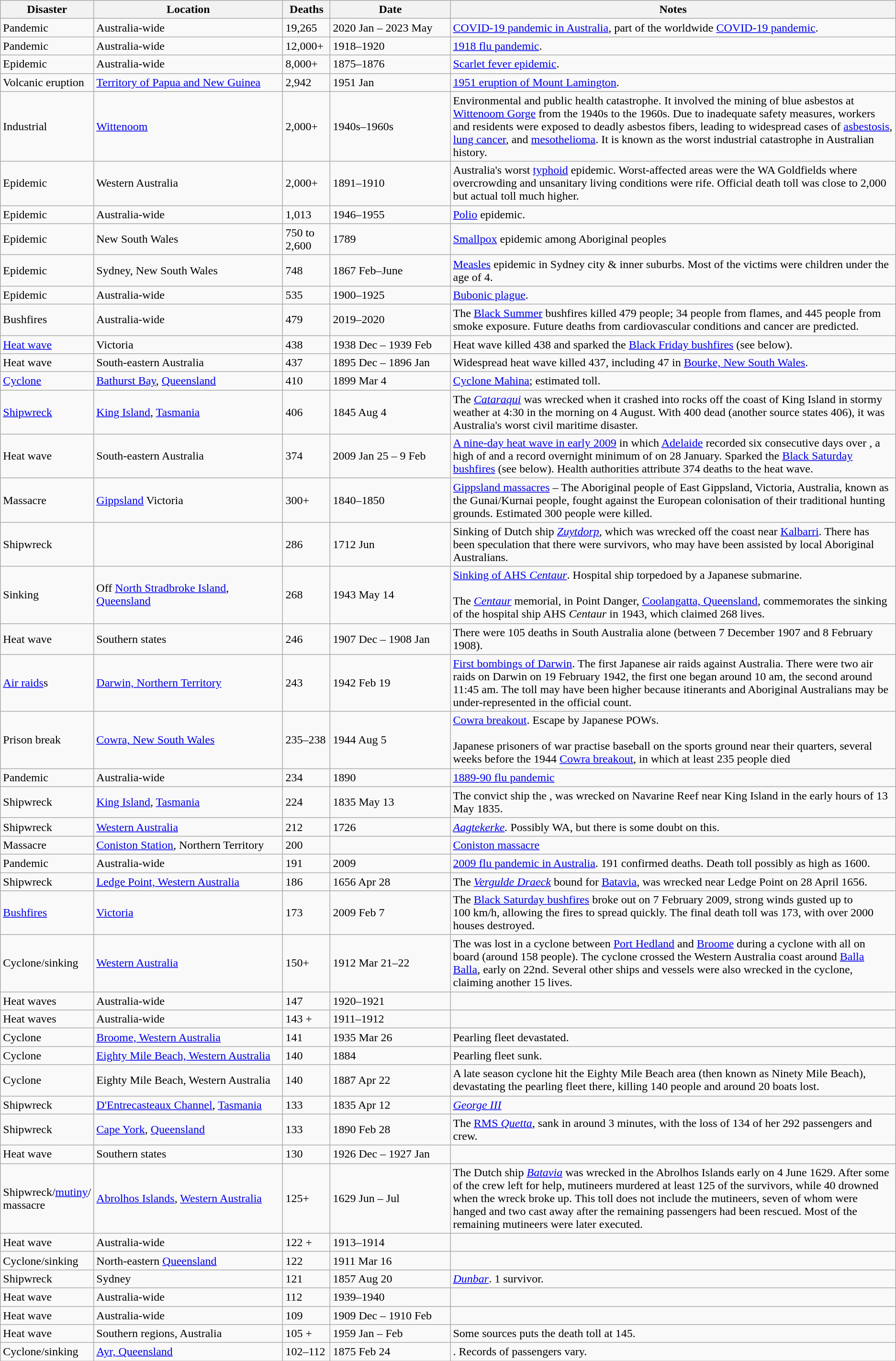<table class="wikitable sortable">
<tr>
<th>Disaster</th>
<th style="width: 16em;">Location</th>
<th>Deaths</th>
<th style="width: 10em;">Date</th>
<th>Notes</th>
</tr>
<tr>
<td>Pandemic</td>
<td>Australia-wide</td>
<td>19,265</td>
<td>2020 Jan – 2023 May</td>
<td><a href='#'>COVID-19 pandemic in Australia</a>, part of the worldwide <a href='#'>COVID-19 pandemic</a>.</td>
</tr>
<tr>
<td>Pandemic</td>
<td>Australia-wide</td>
<td>12,000+</td>
<td>1918–1920</td>
<td><a href='#'>1918 flu pandemic</a>.</td>
</tr>
<tr>
<td>Epidemic</td>
<td>Australia-wide</td>
<td>8,000+</td>
<td>1875–1876</td>
<td><a href='#'>Scarlet fever epidemic</a>.</td>
</tr>
<tr>
<td>Volcanic eruption</td>
<td><a href='#'>Territory of Papua and New Guinea</a></td>
<td>2,942</td>
<td>1951 Jan</td>
<td><a href='#'>1951 eruption of Mount Lamington</a>.</td>
</tr>
<tr>
<td>Industrial</td>
<td><a href='#'>Wittenoom</a></td>
<td>2,000+</td>
<td>1940s–1960s</td>
<td>Environmental and public health catastrophe. It involved the mining of blue asbestos at <a href='#'>Wittenoom Gorge</a> from the 1940s to the 1960s. Due to inadequate safety measures, workers and residents were exposed to deadly asbestos fibers, leading to widespread cases of <a href='#'>asbestosis</a>, <a href='#'>lung cancer</a>, and <a href='#'>mesothelioma</a>. It is known as the worst industrial catastrophe in Australian history.</td>
</tr>
<tr>
<td>Epidemic</td>
<td>Western Australia</td>
<td>2,000+</td>
<td>1891–1910</td>
<td>Australia's worst <a href='#'>typhoid</a> epidemic. Worst-affected areas were the WA Goldfields where overcrowding and unsanitary living conditions were rife. Official death toll was close to 2,000 but actual toll much higher.</td>
</tr>
<tr>
<td>Epidemic</td>
<td>Australia-wide</td>
<td>1,013</td>
<td>1946–1955</td>
<td><a href='#'>Polio</a> epidemic.</td>
</tr>
<tr>
<td>Epidemic</td>
<td>New South Wales</td>
<td>750 to 2,600</td>
<td>1789</td>
<td><a href='#'>Smallpox</a> epidemic among Aboriginal peoples</td>
</tr>
<tr>
<td>Epidemic</td>
<td>Sydney, New South Wales</td>
<td>748</td>
<td>1867 Feb–June</td>
<td><a href='#'>Measles</a> epidemic in Sydney city & inner suburbs. Most of the victims were children under the age of 4.</td>
</tr>
<tr>
<td>Epidemic</td>
<td>Australia-wide</td>
<td>535</td>
<td>1900–1925</td>
<td><a href='#'>Bubonic plague</a>.</td>
</tr>
<tr>
<td>Bushfires</td>
<td>Australia-wide</td>
<td>479</td>
<td>2019–2020</td>
<td>The <a href='#'>Black Summer</a> bushfires killed 479 people; 34 people from flames, and 445 people from smoke exposure. Future deaths from cardiovascular conditions and cancer are predicted.</td>
</tr>
<tr>
<td><a href='#'>Heat wave</a></td>
<td>Victoria</td>
<td>438</td>
<td>1938 Dec – 1939 Feb</td>
<td>Heat wave killed 438 and sparked the <a href='#'>Black Friday bushfires</a> (see below).</td>
</tr>
<tr>
<td>Heat wave</td>
<td>South-eastern Australia</td>
<td>437</td>
<td>1895 Dec – 1896 Jan</td>
<td>Widespread heat wave killed 437, including 47 in <a href='#'>Bourke, New South Wales</a>.</td>
</tr>
<tr>
<td><a href='#'>Cyclone</a></td>
<td><a href='#'>Bathurst Bay</a>, <a href='#'>Queensland</a></td>
<td>410</td>
<td>1899 Mar 4</td>
<td><a href='#'>Cyclone Mahina</a>; estimated toll.</td>
</tr>
<tr>
<td><a href='#'>Shipwreck</a></td>
<td><a href='#'>King Island</a>, <a href='#'>Tasmania</a></td>
<td>406</td>
<td>1845 Aug 4</td>
<td>The <em><a href='#'>Cataraqui</a></em> was wrecked when it crashed into rocks off the coast of King Island in stormy weather at 4:30 in the morning on 4 August. With 400 dead (another source states 406), it was Australia's worst civil maritime disaster.</td>
</tr>
<tr>
<td>Heat wave</td>
<td>South-eastern Australia</td>
<td>374</td>
<td>2009 Jan 25 – 9 Feb</td>
<td><a href='#'>A nine-day heat wave in early 2009</a> in which <a href='#'>Adelaide</a> recorded six consecutive days over , a high of  and a record overnight minimum of  on 28 January. Sparked the <a href='#'>Black Saturday bushfires</a> (see below). Health authorities attribute 374 deaths to the heat wave.</td>
</tr>
<tr>
<td>Massacre</td>
<td><a href='#'>Gippsland</a> Victoria</td>
<td>300+</td>
<td>1840–1850</td>
<td><a href='#'>Gippsland massacres</a> – The Aboriginal people of East Gippsland, Victoria, Australia, known as the Gunai/Kurnai people, fought against the European colonisation of their traditional hunting grounds. Estimated 300 people were killed.</td>
</tr>
<tr>
<td>Shipwreck</td>
<td></td>
<td>286</td>
<td>1712 Jun</td>
<td>Sinking of Dutch ship <em><a href='#'>Zuytdorp</a></em>, which was wrecked off the coast near <a href='#'>Kalbarri</a>. There has been speculation that there were survivors, who may have been assisted by local Aboriginal Australians.</td>
</tr>
<tr>
<td>Sinking</td>
<td>Off <a href='#'>North Stradbroke Island</a>, <a href='#'>Queensland</a></td>
<td>268</td>
<td>1943 May 14</td>
<td> <a href='#'>Sinking of AHS <em>Centaur</em></a>. Hospital ship torpedoed by a Japanese submarine.<br><br>The <em><a href='#'>Centaur</a></em> memorial, in Point Danger, <a href='#'>Coolangatta, Queensland</a>, commemorates the sinking of the hospital ship AHS <em>Centaur</em> in 1943, which claimed 268 lives.</td>
</tr>
<tr>
<td>Heat wave</td>
<td>Southern states</td>
<td>246</td>
<td>1907 Dec – 1908 Jan</td>
<td>There were 105 deaths in South Australia alone (between 7 December 1907 and 8 February 1908).</td>
</tr>
<tr>
<td><a href='#'>Air raids</a>s</td>
<td><a href='#'>Darwin, Northern Territory</a></td>
<td>243</td>
<td>1942 Feb 19</td>
<td> <a href='#'>First bombings of Darwin</a>. The first Japanese air raids against Australia. There were two air raids on Darwin on 19 February 1942, the first one began around 10 am, the second around 11:45 am. The toll may have been higher because itinerants and Aboriginal Australians may be under-represented in the official count.</td>
</tr>
<tr>
<td>Prison break</td>
<td><a href='#'>Cowra, New South Wales</a></td>
<td>235–238</td>
<td>1944 Aug 5</td>
<td><a href='#'>Cowra breakout</a>. Escape by Japanese POWs.<br><br>Japanese prisoners of war practise baseball on the sports ground near their quarters, several weeks before the 1944 <a href='#'>Cowra breakout</a>, in which at least 235 people died</td>
</tr>
<tr>
<td>Pandemic</td>
<td>Australia-wide</td>
<td>234</td>
<td>1890</td>
<td><a href='#'>1889-90 flu pandemic</a></td>
</tr>
<tr>
<td>Shipwreck</td>
<td><a href='#'>King Island</a>, <a href='#'>Tasmania</a></td>
<td>224</td>
<td>1835 May 13</td>
<td>The convict ship the , was wrecked on Navarine Reef near King Island in the early hours of 13 May 1835.</td>
</tr>
<tr>
<td>Shipwreck</td>
<td><a href='#'>Western Australia</a></td>
<td>212</td>
<td>1726</td>
<td><em><a href='#'>Aagtekerke</a>. </em> Possibly WA, but there is some doubt on this.</td>
</tr>
<tr>
<td>Massacre</td>
<td><a href='#'>Coniston Station</a>, Northern Territory</td>
<td>200</td>
<td></td>
<td><a href='#'>Coniston massacre</a></td>
</tr>
<tr>
<td>Pandemic</td>
<td>Australia-wide</td>
<td>191</td>
<td>2009</td>
<td><a href='#'>2009 flu pandemic in Australia</a>. 191 confirmed deaths. Death toll possibly as high as 1600.</td>
</tr>
<tr>
<td>Shipwreck</td>
<td><a href='#'>Ledge Point, Western Australia</a></td>
<td>186</td>
<td>1656 Apr 28</td>
<td>The <em><a href='#'>Vergulde Draeck</a></em> bound for <a href='#'>Batavia</a>, was wrecked near Ledge Point on 28 April 1656.</td>
</tr>
<tr>
<td><a href='#'>Bushfires</a></td>
<td><a href='#'>Victoria</a></td>
<td>173</td>
<td>2009 Feb 7</td>
<td>The <a href='#'>Black Saturday bushfires</a> broke out on 7 February 2009, strong winds gusted up to 100 km/h, allowing the fires to spread quickly. The final death toll was 173, with over 2000 houses destroyed.</td>
</tr>
<tr>
<td>Cyclone/sinking</td>
<td><a href='#'>Western Australia</a></td>
<td>150+</td>
<td>1912 Mar 21–22</td>
<td>The  was lost in a cyclone between <a href='#'>Port Hedland</a> and <a href='#'>Broome</a> during a cyclone with all on board (around 158 people). The cyclone crossed the Western Australia coast around <a href='#'>Balla Balla</a>, early on 22nd. Several other ships and vessels were also wrecked in the cyclone, claiming another 15 lives.</td>
</tr>
<tr>
<td>Heat waves</td>
<td>Australia-wide</td>
<td>147</td>
<td>1920–1921</td>
<td></td>
</tr>
<tr>
<td>Heat waves</td>
<td>Australia-wide</td>
<td>143 +</td>
<td>1911–1912</td>
<td></td>
</tr>
<tr>
<td>Cyclone</td>
<td><a href='#'>Broome, Western Australia</a></td>
<td>141</td>
<td>1935 Mar 26</td>
<td>Pearling fleet devastated.</td>
</tr>
<tr>
<td>Cyclone</td>
<td><a href='#'>Eighty Mile Beach, Western Australia</a></td>
<td>140</td>
<td>1884</td>
<td>Pearling fleet sunk.</td>
</tr>
<tr>
<td>Cyclone</td>
<td>Eighty Mile Beach, Western Australia</td>
<td>140</td>
<td>1887 Apr 22</td>
<td>A late season cyclone hit the Eighty Mile Beach area (then known as Ninety Mile Beach), devastating the pearling fleet there, killing 140 people and around 20 boats lost.</td>
</tr>
<tr>
<td>Shipwreck</td>
<td><a href='#'>D'Entrecasteaux Channel</a>, <a href='#'>Tasmania</a></td>
<td>133</td>
<td>1835 Apr 12</td>
<td><em><a href='#'>George III</a></em></td>
</tr>
<tr>
<td>Shipwreck</td>
<td><a href='#'>Cape York</a>, <a href='#'>Queensland</a></td>
<td>133</td>
<td>1890 Feb 28</td>
<td>The <a href='#'>RMS <em>Quetta</em></a>, sank in around 3 minutes, with the loss of 134 of her 292 passengers and crew.</td>
</tr>
<tr>
<td>Heat wave</td>
<td>Southern states</td>
<td>130</td>
<td>1926 Dec – 1927 Jan</td>
<td></td>
</tr>
<tr>
<td>Shipwreck/<a href='#'>mutiny</a>/<br>massacre</td>
<td><a href='#'>Abrolhos Islands</a>, <a href='#'>Western Australia</a></td>
<td>125+</td>
<td>1629 Jun – Jul</td>
<td>The Dutch ship <em><a href='#'>Batavia</a></em> was wrecked in the Abrolhos Islands early on 4 June 1629. After some of the crew left for help, mutineers murdered at least 125 of the survivors, while 40 drowned when the wreck broke up. This toll does not include the mutineers, seven of whom were hanged and two cast away after the remaining passengers had been rescued. Most of the remaining mutineers were later executed.</td>
</tr>
<tr>
<td>Heat wave</td>
<td>Australia-wide</td>
<td>122 +</td>
<td>1913–1914</td>
<td></td>
</tr>
<tr>
<td>Cyclone/sinking</td>
<td>North-eastern <a href='#'>Queensland</a></td>
<td>122</td>
<td>1911 Mar 16</td>
<td></td>
</tr>
<tr>
<td>Shipwreck</td>
<td>Sydney</td>
<td>121</td>
<td>1857 Aug 20</td>
<td><em><a href='#'>Dunbar</a></em>. 1 survivor.</td>
</tr>
<tr>
<td>Heat wave</td>
<td>Australia-wide</td>
<td>112</td>
<td>1939–1940</td>
<td></td>
</tr>
<tr>
<td>Heat wave</td>
<td>Australia-wide</td>
<td>109</td>
<td>1909 Dec – 1910 Feb</td>
<td></td>
</tr>
<tr>
<td>Heat wave</td>
<td>Southern regions, Australia</td>
<td>105 +</td>
<td>1959 Jan – Feb</td>
<td>Some sources puts the death toll at 145.</td>
</tr>
<tr>
<td>Cyclone/sinking</td>
<td><a href='#'>Ayr, Queensland</a></td>
<td>102–112</td>
<td>1875 Feb 24</td>
<td>. Records of passengers vary.</td>
</tr>
</table>
